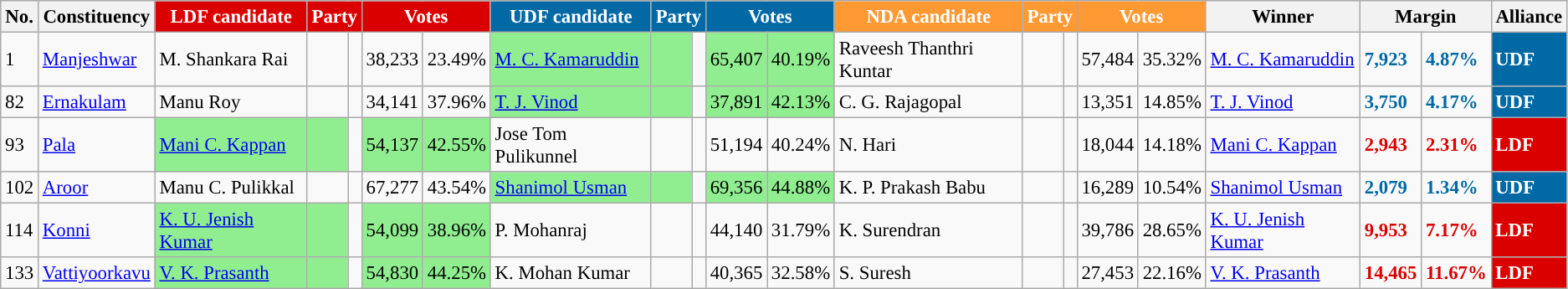<table class="sortable wikitable" style="font-size: 95%;">
<tr>
<th>No.</th>
<th>Constituency</th>
<th scope="col" class="unsortable" style="background:#DB0000; color:white;">LDF candidate</th>
<th colspan="2" style="background:#DB0000; color:white;">Party</th>
<th colspan="2" style="background:#DB0000; color:white;">Votes</th>
<th scope="col" class="unsortable" style="background:#0269A4; color:white;">UDF candidate</th>
<th colspan="2" style="background:#0269A4; color:white;">Party</th>
<th colspan="2" style="background:#0269A4; color:white;">Votes</th>
<th scope="col" class="unsortable" style="background:#FF9933; color:white;">NDA candidate</th>
<th colspan="2" style="background:#FF9933; color:white;">Party</th>
<th colspan="2" style="background:#FF9933; color:white;">Votes</th>
<th>Winner</th>
<th colspan="2">Margin</th>
<th>Alliance</th>
</tr>
<tr>
<td>1</td>
<td><a href='#'>Manjeshwar</a></td>
<td>M. Shankara Rai</td>
<td></td>
<td width="4px" style="background-color: "></td>
<td>38,233</td>
<td>23.49%</td>
<td style="background-color:lightgreen"><a href='#'>M. C. Kamaruddin</a></td>
<td style="background-color:lightgreen"></td>
<td width="4px" style="background-color: "></td>
<td style="background-color:lightgreen">65,407</td>
<td style="background-color:lightgreen">40.19%</td>
<td>Raveesh Thanthri Kuntar</td>
<td></td>
<td width="4px" style="background-color: "></td>
<td>57,484</td>
<td>35.32%</td>
<td><a href='#'>M. C. Kamaruddin</a></td>
<td style="color:#0269A4;"><strong>7,923</strong></td>
<td style="color:#0269A4;"><strong>4.87%</strong></td>
<td style="background:#0269A4; color:white;"><strong>UDF</strong></td>
</tr>
<tr>
<td>82</td>
<td><a href='#'>Ernakulam</a></td>
<td>Manu Roy</td>
<td></td>
<td width="4px" style="background-color: "></td>
<td>34,141</td>
<td>37.96%</td>
<td style="background-color:lightgreen"><a href='#'>T. J. Vinod</a></td>
<td style="background-color:lightgreen"></td>
<td width="4px" style="background-color: "></td>
<td style="background-color:lightgreen">37,891</td>
<td style="background-color:lightgreen">42.13%</td>
<td>C. G. Rajagopal</td>
<td></td>
<td width="4px" style="background-color: "></td>
<td>13,351</td>
<td>14.85%</td>
<td><a href='#'>T. J. Vinod</a></td>
<td style="color:#0269A4;"><strong>3,750</strong></td>
<td style="color:#0269A4;"><strong>4.17%</strong></td>
<td style="background:#0269A4; color:white;"><strong>UDF</strong></td>
</tr>
<tr>
<td>93</td>
<td><a href='#'>Pala</a></td>
<td style="background-color:lightgreen"><a href='#'>Mani C. Kappan</a></td>
<td style="background-color:lightgreen"></td>
<td width="4px" style="background-color: "></td>
<td style="background-color:lightgreen">54,137</td>
<td style="background-color:lightgreen">42.55%</td>
<td>Jose Tom Pulikunnel</td>
<td></td>
<td width="4px" style="background-color: "></td>
<td>51,194</td>
<td>40.24%</td>
<td>N. Hari</td>
<td></td>
<td width="4px" style="background-color: "></td>
<td>18,044</td>
<td>14.18%</td>
<td><a href='#'>Mani C. Kappan</a></td>
<td style="color:#DB0000;"><strong>2,943</strong></td>
<td style="color:#DB0000;"><strong>2.31%</strong></td>
<td style="background:#DB0000; color:white;"><strong>LDF</strong></td>
</tr>
<tr>
<td>102</td>
<td><a href='#'>Aroor</a></td>
<td>Manu C. Pulikkal</td>
<td></td>
<td width="4px" style="background-color: "></td>
<td>67,277</td>
<td>43.54%</td>
<td style="background-color:lightgreen"><a href='#'>Shanimol Usman</a></td>
<td style="background-color:lightgreen"></td>
<td width="4px" style="background-color: "></td>
<td style="background-color:lightgreen">69,356</td>
<td style="background-color:lightgreen">44.88%</td>
<td>K. P. Prakash Babu</td>
<td></td>
<td width="4px" style="background-color: "></td>
<td>16,289</td>
<td>10.54%</td>
<td><a href='#'>Shanimol Usman</a></td>
<td style="color:#0269A4;"><strong>2,079</strong></td>
<td style="color:#0269A4;"><strong>1.34%</strong></td>
<td style="background:#0269A4; color:white;"><strong>UDF</strong></td>
</tr>
<tr>
<td>114</td>
<td><a href='#'>Konni</a></td>
<td style="background-color:lightgreen"><a href='#'>K. U. Jenish Kumar</a></td>
<td style="background-color:lightgreen"></td>
<td width="4px" style="background-color: "></td>
<td style="background-color:lightgreen">54,099</td>
<td style="background-color:lightgreen">38.96%</td>
<td>P. Mohanraj</td>
<td></td>
<td width="4px" style="background-color: "></td>
<td>44,140</td>
<td>31.79%</td>
<td>K. Surendran</td>
<td></td>
<td width="4px" style="background-color: "></td>
<td>39,786</td>
<td>28.65%</td>
<td><a href='#'>K. U. Jenish Kumar</a></td>
<td style="color:#DB0000;"><strong>9,953</strong></td>
<td style="color:#DB0000;"><strong>7.17%</strong></td>
<td style="background:#DB0000; color:white;"><strong>LDF</strong></td>
</tr>
<tr>
<td>133</td>
<td><a href='#'>Vattiyoorkavu</a></td>
<td style="background-color:lightgreen"><a href='#'>V. K. Prasanth</a></td>
<td style="background-color:lightgreen"></td>
<td width="4px" style="background-color: "></td>
<td style="background-color:lightgreen">54,830</td>
<td style="background-color:lightgreen">44.25%</td>
<td>K. Mohan Kumar</td>
<td></td>
<td width="4px" style="background-color: "></td>
<td>40,365</td>
<td>32.58%</td>
<td>S. Suresh</td>
<td></td>
<td width="4px" style="background-color: "></td>
<td>27,453</td>
<td>22.16%</td>
<td><a href='#'>V. K. Prasanth</a></td>
<td style="color:#DB0000;"><strong>14,465</strong></td>
<td style="color:#DB0000;"><strong>11.67%</strong></td>
<td style="background:#DB0000; color:white;"><strong>LDF</strong></td>
</tr>
</table>
